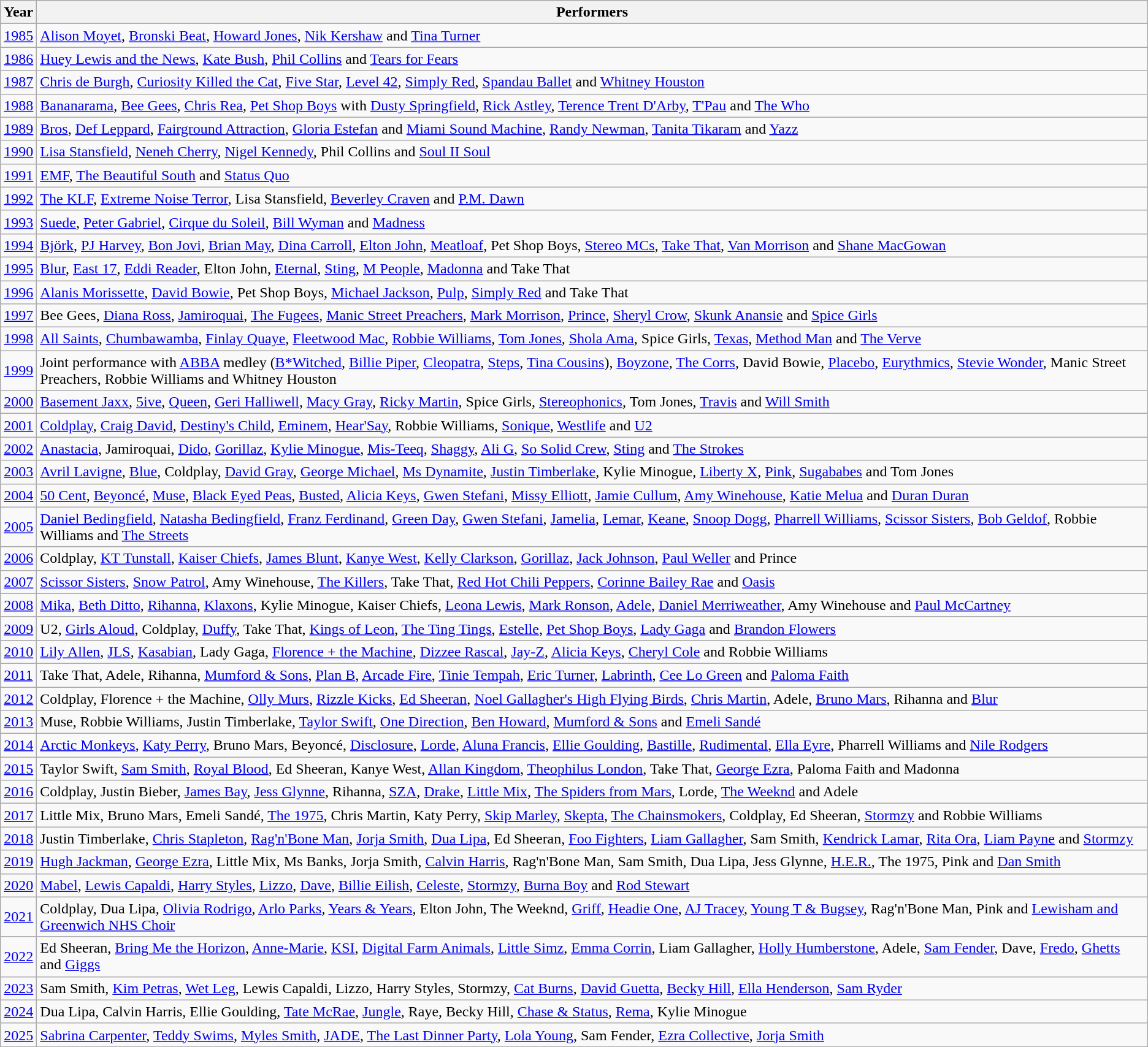<table class="wikitable">
<tr>
<th>Year</th>
<th>Performers</th>
</tr>
<tr>
<td><a href='#'>1985</a></td>
<td><a href='#'>Alison Moyet</a>, <a href='#'>Bronski Beat</a>, <a href='#'>Howard Jones</a>, <a href='#'>Nik Kershaw</a> and <a href='#'>Tina Turner</a></td>
</tr>
<tr>
<td><a href='#'>1986</a></td>
<td><a href='#'>Huey Lewis and the News</a>, <a href='#'>Kate Bush</a>, <a href='#'>Phil Collins</a> and <a href='#'>Tears for Fears</a></td>
</tr>
<tr>
<td><a href='#'>1987</a></td>
<td><a href='#'>Chris de Burgh</a>, <a href='#'>Curiosity Killed the Cat</a>, <a href='#'>Five Star</a>, <a href='#'>Level 42</a>, <a href='#'>Simply Red</a>, <a href='#'>Spandau Ballet</a> and <a href='#'>Whitney Houston</a></td>
</tr>
<tr>
<td><a href='#'>1988</a></td>
<td><a href='#'>Bananarama</a>, <a href='#'>Bee Gees</a>, <a href='#'>Chris Rea</a>, <a href='#'>Pet Shop Boys</a> with <a href='#'>Dusty Springfield</a>, <a href='#'>Rick Astley</a>, <a href='#'>Terence Trent D'Arby</a>, <a href='#'>T'Pau</a> and <a href='#'>The Who</a></td>
</tr>
<tr>
<td><a href='#'>1989</a></td>
<td><a href='#'>Bros</a>, <a href='#'>Def Leppard</a>, <a href='#'>Fairground Attraction</a>, <a href='#'>Gloria Estefan</a> and <a href='#'>Miami Sound Machine</a>, <a href='#'>Randy Newman</a>, <a href='#'>Tanita Tikaram</a> and <a href='#'>Yazz</a></td>
</tr>
<tr>
<td><a href='#'>1990</a></td>
<td><a href='#'>Lisa Stansfield</a>, <a href='#'>Neneh Cherry</a>, <a href='#'>Nigel Kennedy</a>, Phil Collins and <a href='#'>Soul II Soul</a></td>
</tr>
<tr>
<td><a href='#'>1991</a></td>
<td><a href='#'>EMF</a>, <a href='#'>The Beautiful South</a> and <a href='#'>Status Quo</a></td>
</tr>
<tr>
<td><a href='#'>1992</a></td>
<td><a href='#'>The KLF</a>, <a href='#'>Extreme Noise Terror</a>, Lisa Stansfield, <a href='#'>Beverley Craven</a> and <a href='#'>P.M. Dawn</a></td>
</tr>
<tr>
<td><a href='#'>1993</a></td>
<td><a href='#'>Suede</a>, <a href='#'>Peter Gabriel</a>, <a href='#'>Cirque du Soleil</a>, <a href='#'>Bill Wyman</a> and <a href='#'>Madness</a></td>
</tr>
<tr>
<td><a href='#'>1994</a></td>
<td><a href='#'>Björk</a>, <a href='#'>PJ Harvey</a>, <a href='#'>Bon Jovi</a>, <a href='#'>Brian May</a>, <a href='#'>Dina Carroll</a>, <a href='#'>Elton John</a>, <a href='#'>Meatloaf</a>, Pet Shop Boys, <a href='#'>Stereo MCs</a>, <a href='#'>Take That</a>, <a href='#'>Van Morrison</a> and <a href='#'>Shane MacGowan</a></td>
</tr>
<tr>
<td><a href='#'>1995</a></td>
<td><a href='#'>Blur</a>, <a href='#'>East 17</a>, <a href='#'>Eddi Reader</a>, Elton John, <a href='#'>Eternal</a>, <a href='#'>Sting</a>, <a href='#'>M People</a>, <a href='#'>Madonna</a> and Take That</td>
</tr>
<tr>
<td><a href='#'>1996</a></td>
<td><a href='#'>Alanis Morissette</a>, <a href='#'>David Bowie</a>, Pet Shop Boys, <a href='#'>Michael Jackson</a>, <a href='#'>Pulp</a>, <a href='#'>Simply Red</a> and Take That</td>
</tr>
<tr>
<td><a href='#'>1997</a></td>
<td>Bee Gees, <a href='#'>Diana Ross</a>, <a href='#'>Jamiroquai</a>, <a href='#'>The Fugees</a>, <a href='#'>Manic Street Preachers</a>, <a href='#'>Mark Morrison</a>, <a href='#'>Prince</a>, <a href='#'>Sheryl Crow</a>, <a href='#'>Skunk Anansie</a> and <a href='#'>Spice Girls</a></td>
</tr>
<tr>
<td><a href='#'>1998</a></td>
<td><a href='#'>All Saints</a>, <a href='#'>Chumbawamba</a>, <a href='#'>Finlay Quaye</a>, <a href='#'>Fleetwood Mac</a>, <a href='#'>Robbie Williams</a>, <a href='#'>Tom Jones</a>, <a href='#'>Shola Ama</a>, Spice Girls, <a href='#'>Texas</a>, <a href='#'>Method Man</a> and <a href='#'>The Verve</a></td>
</tr>
<tr>
<td><a href='#'>1999</a></td>
<td>Joint performance with <a href='#'>ABBA</a> medley (<a href='#'>B*Witched</a>, <a href='#'>Billie Piper</a>, <a href='#'>Cleopatra</a>, <a href='#'>Steps</a>, <a href='#'>Tina Cousins</a>), <a href='#'>Boyzone</a>, <a href='#'>The Corrs</a>, David Bowie, <a href='#'>Placebo</a>, <a href='#'>Eurythmics</a>, <a href='#'>Stevie Wonder</a>, Manic Street Preachers, Robbie Williams and Whitney Houston</td>
</tr>
<tr>
<td><a href='#'>2000</a></td>
<td><a href='#'>Basement Jaxx</a>, <a href='#'>5ive</a>, <a href='#'>Queen</a>, <a href='#'>Geri Halliwell</a>, <a href='#'>Macy Gray</a>, <a href='#'>Ricky Martin</a>, Spice Girls, <a href='#'>Stereophonics</a>, Tom Jones, <a href='#'>Travis</a> and <a href='#'>Will Smith</a></td>
</tr>
<tr>
<td><a href='#'>2001</a></td>
<td><a href='#'>Coldplay</a>, <a href='#'>Craig David</a>, <a href='#'>Destiny's Child</a>, <a href='#'>Eminem</a>, <a href='#'>Hear'Say</a>, Robbie Williams, <a href='#'>Sonique</a>, <a href='#'>Westlife</a> and <a href='#'>U2</a></td>
</tr>
<tr>
<td><a href='#'>2002</a></td>
<td><a href='#'>Anastacia</a>, Jamiroquai, <a href='#'>Dido</a>, <a href='#'>Gorillaz</a>, <a href='#'>Kylie Minogue</a>, <a href='#'>Mis-Teeq</a>, <a href='#'>Shaggy</a>, <a href='#'>Ali G</a>, <a href='#'>So Solid Crew</a>, <a href='#'>Sting</a> and <a href='#'>The Strokes</a></td>
</tr>
<tr>
<td><a href='#'>2003</a></td>
<td><a href='#'>Avril Lavigne</a>, <a href='#'>Blue</a>, Coldplay, <a href='#'>David Gray</a>, <a href='#'>George Michael</a>, <a href='#'>Ms Dynamite</a>, <a href='#'>Justin Timberlake</a>, Kylie Minogue, <a href='#'>Liberty X</a>, <a href='#'>Pink</a>, <a href='#'>Sugababes</a> and Tom Jones</td>
</tr>
<tr>
<td><a href='#'>2004</a></td>
<td><a href='#'>50 Cent</a>, <a href='#'>Beyoncé</a>, <a href='#'>Muse</a>, <a href='#'>Black Eyed Peas</a>, <a href='#'>Busted</a>, <a href='#'>Alicia Keys</a>, <a href='#'>Gwen Stefani</a>, <a href='#'>Missy Elliott</a>, <a href='#'>Jamie Cullum</a>, <a href='#'>Amy Winehouse</a>, <a href='#'>Katie Melua</a> and <a href='#'>Duran Duran</a></td>
</tr>
<tr>
<td><a href='#'>2005</a></td>
<td><a href='#'>Daniel Bedingfield</a>, <a href='#'>Natasha Bedingfield</a>, <a href='#'>Franz Ferdinand</a>, <a href='#'>Green Day</a>, <a href='#'>Gwen Stefani</a>, <a href='#'>Jamelia</a>, <a href='#'>Lemar</a>, <a href='#'>Keane</a>, <a href='#'>Snoop Dogg</a>, <a href='#'>Pharrell Williams</a>, <a href='#'>Scissor Sisters</a>, <a href='#'>Bob Geldof</a>, Robbie Williams and <a href='#'>The Streets</a></td>
</tr>
<tr>
<td><a href='#'>2006</a></td>
<td>Coldplay, <a href='#'>KT Tunstall</a>, <a href='#'>Kaiser Chiefs</a>, <a href='#'>James Blunt</a>, <a href='#'>Kanye West</a>, <a href='#'>Kelly Clarkson</a>, <a href='#'>Gorillaz</a>, <a href='#'>Jack Johnson</a>, <a href='#'>Paul Weller</a> and Prince</td>
</tr>
<tr>
<td><a href='#'>2007</a></td>
<td><a href='#'>Scissor Sisters</a>, <a href='#'>Snow Patrol</a>, Amy Winehouse, <a href='#'>The Killers</a>, Take That, <a href='#'>Red Hot Chili Peppers</a>, <a href='#'>Corinne Bailey Rae</a> and <a href='#'>Oasis</a></td>
</tr>
<tr>
<td><a href='#'>2008</a></td>
<td><a href='#'>Mika</a>, <a href='#'>Beth Ditto</a>, <a href='#'>Rihanna</a>, <a href='#'>Klaxons</a>, Kylie Minogue, Kaiser Chiefs, <a href='#'>Leona Lewis</a>, <a href='#'>Mark Ronson</a>, <a href='#'>Adele</a>, <a href='#'>Daniel Merriweather</a>, Amy Winehouse and <a href='#'>Paul McCartney</a></td>
</tr>
<tr>
<td><a href='#'>2009</a></td>
<td>U2, <a href='#'>Girls Aloud</a>, Coldplay, <a href='#'>Duffy</a>, Take That, <a href='#'>Kings of Leon</a>, <a href='#'>The Ting Tings</a>, <a href='#'>Estelle</a>, <a href='#'>Pet Shop Boys</a>, <a href='#'>Lady Gaga</a> and <a href='#'>Brandon Flowers</a></td>
</tr>
<tr>
<td><a href='#'>2010</a></td>
<td><a href='#'>Lily Allen</a>, <a href='#'>JLS</a>, <a href='#'>Kasabian</a>, Lady Gaga, <a href='#'>Florence + the Machine</a>, <a href='#'>Dizzee Rascal</a>, <a href='#'>Jay-Z</a>, <a href='#'>Alicia Keys</a>, <a href='#'>Cheryl Cole</a> and Robbie Williams</td>
</tr>
<tr>
<td><a href='#'>2011</a></td>
<td>Take That, Adele, Rihanna, <a href='#'>Mumford & Sons</a>, <a href='#'>Plan B</a>, <a href='#'>Arcade Fire</a>, <a href='#'>Tinie Tempah</a>, <a href='#'>Eric Turner</a>, <a href='#'>Labrinth</a>, <a href='#'>Cee Lo Green</a> and <a href='#'>Paloma Faith</a></td>
</tr>
<tr>
<td><a href='#'>2012</a></td>
<td>Coldplay, Florence + the Machine, <a href='#'>Olly Murs</a>, <a href='#'>Rizzle Kicks</a>, <a href='#'>Ed Sheeran</a>, <a href='#'>Noel Gallagher's High Flying Birds</a>, <a href='#'>Chris Martin</a>, Adele, <a href='#'>Bruno Mars</a>, Rihanna and <a href='#'>Blur</a></td>
</tr>
<tr>
<td><a href='#'>2013</a></td>
<td>Muse, Robbie Williams, Justin Timberlake, <a href='#'>Taylor Swift</a>, <a href='#'>One Direction</a>, <a href='#'>Ben Howard</a>, <a href='#'>Mumford & Sons</a> and <a href='#'>Emeli Sandé</a></td>
</tr>
<tr>
<td><a href='#'>2014</a></td>
<td><a href='#'>Arctic Monkeys</a>, <a href='#'>Katy Perry</a>, Bruno Mars, Beyoncé, <a href='#'>Disclosure</a>, <a href='#'>Lorde</a>, <a href='#'>Aluna Francis</a>, <a href='#'>Ellie Goulding</a>, <a href='#'>Bastille</a>, <a href='#'>Rudimental</a>, <a href='#'>Ella Eyre</a>, Pharrell Williams and <a href='#'>Nile Rodgers</a></td>
</tr>
<tr>
<td><a href='#'>2015</a></td>
<td>Taylor Swift, <a href='#'>Sam Smith</a>, <a href='#'>Royal Blood</a>, Ed Sheeran, Kanye West, <a href='#'>Allan Kingdom</a>, <a href='#'>Theophilus London</a>, Take That, <a href='#'>George Ezra</a>, Paloma Faith and Madonna</td>
</tr>
<tr>
<td><a href='#'>2016</a></td>
<td>Coldplay, Justin Bieber, <a href='#'>James Bay</a>, <a href='#'>Jess Glynne</a>, Rihanna, <a href='#'>SZA</a>, <a href='#'>Drake</a>, <a href='#'>Little Mix</a>, <a href='#'>The Spiders from Mars</a>, Lorde, <a href='#'>The Weeknd</a> and Adele</td>
</tr>
<tr>
<td><a href='#'>2017</a></td>
<td>Little Mix, Bruno Mars, Emeli Sandé, <a href='#'>The 1975</a>, Chris Martin, Katy Perry, <a href='#'>Skip Marley</a>, <a href='#'>Skepta</a>, <a href='#'>The Chainsmokers</a>, Coldplay, Ed Sheeran, <a href='#'>Stormzy</a> and Robbie Williams</td>
</tr>
<tr>
<td><a href='#'>2018</a></td>
<td>Justin Timberlake, <a href='#'>Chris Stapleton</a>, <a href='#'>Rag'n'Bone Man</a>, <a href='#'>Jorja Smith</a>, <a href='#'>Dua Lipa</a>, Ed Sheeran, <a href='#'>Foo Fighters</a>, <a href='#'>Liam Gallagher</a>, Sam Smith, <a href='#'>Kendrick Lamar</a>, <a href='#'>Rita Ora</a>, <a href='#'>Liam Payne</a> and <a href='#'>Stormzy</a></td>
</tr>
<tr>
<td><a href='#'>2019</a></td>
<td><a href='#'>Hugh Jackman</a>, <a href='#'>George Ezra</a>, Little Mix, Ms Banks, Jorja Smith, <a href='#'>Calvin Harris</a>, Rag'n'Bone Man, Sam Smith, Dua Lipa, Jess Glynne, <a href='#'>H.E.R.</a>, The 1975, Pink and <a href='#'>Dan Smith</a></td>
</tr>
<tr>
<td><a href='#'>2020</a></td>
<td><a href='#'>Mabel</a>, <a href='#'>Lewis Capaldi</a>, <a href='#'>Harry Styles</a>, <a href='#'>Lizzo</a>, <a href='#'>Dave</a>, <a href='#'>Billie Eilish</a>, <a href='#'>Celeste</a>, <a href='#'>Stormzy</a>, <a href='#'>Burna Boy</a> and <a href='#'>Rod Stewart</a></td>
</tr>
<tr>
<td><a href='#'>2021</a></td>
<td>Coldplay, Dua Lipa, <a href='#'>Olivia Rodrigo</a>, <a href='#'>Arlo Parks</a>, <a href='#'>Years & Years</a>, Elton John, The Weeknd, <a href='#'>Griff</a>, <a href='#'>Headie One</a>, <a href='#'>AJ Tracey</a>, <a href='#'>Young T & Bugsey</a>, Rag'n'Bone Man, Pink and <a href='#'>Lewisham and Greenwich NHS Choir</a></td>
</tr>
<tr>
<td><a href='#'>2022</a></td>
<td>Ed Sheeran, <a href='#'>Bring Me the Horizon</a>, <a href='#'>Anne-Marie</a>, <a href='#'>KSI</a>, <a href='#'>Digital Farm Animals</a>, <a href='#'>Little Simz</a>, <a href='#'>Emma Corrin</a>, Liam Gallagher, <a href='#'>Holly Humberstone</a>, Adele, <a href='#'>Sam Fender</a>, Dave, <a href='#'>Fredo</a>, <a href='#'>Ghetts</a> and <a href='#'>Giggs</a></td>
</tr>
<tr>
<td><a href='#'>2023</a></td>
<td>Sam Smith, <a href='#'>Kim Petras</a>, <a href='#'>Wet Leg</a>, Lewis Capaldi, Lizzo, Harry Styles, Stormzy, <a href='#'>Cat Burns</a>, <a href='#'>David Guetta</a>, <a href='#'>Becky Hill</a>, <a href='#'>Ella Henderson</a>, <a href='#'>Sam Ryder</a></td>
</tr>
<tr>
<td><a href='#'>2024</a></td>
<td>Dua Lipa, Calvin Harris, Ellie Goulding, <a href='#'>Tate McRae</a>, <a href='#'>Jungle</a>, Raye, Becky Hill, <a href='#'>Chase & Status</a>, <a href='#'>Rema</a>, Kylie Minogue</td>
</tr>
<tr>
<td><a href='#'>2025</a></td>
<td><a href='#'>Sabrina Carpenter</a>, <a href='#'>Teddy Swims</a>, <a href='#'>Myles Smith</a>, <a href='#'>JADE</a>, <a href='#'>The Last Dinner Party</a>, <a href='#'>Lola Young</a>, Sam Fender, <a href='#'>Ezra Collective</a>, <a href='#'>Jorja Smith</a></td>
</tr>
</table>
